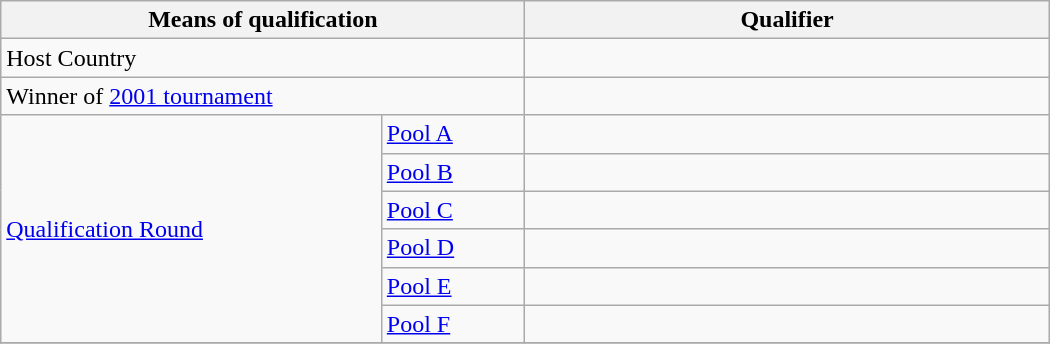<table class="wikitable" width=700>
<tr>
<th colspan=2 width=30%>Means of qualification</th>
<th width=30%>Qualifier</th>
</tr>
<tr>
<td colspan=2 rowspan=1>Host Country</td>
<td></td>
</tr>
<tr>
<td colspan=2 rowspan=1>Winner of <a href='#'>2001 tournament</a></td>
<td></td>
</tr>
<tr>
<td rowspan=6><a href='#'>Qualification Round</a></td>
<td><a href='#'>Pool A</a></td>
<td></td>
</tr>
<tr>
<td><a href='#'>Pool B</a></td>
<td></td>
</tr>
<tr>
<td><a href='#'>Pool C</a></td>
<td></td>
</tr>
<tr>
<td><a href='#'>Pool D</a></td>
<td></td>
</tr>
<tr>
<td><a href='#'>Pool E</a></td>
<td></td>
</tr>
<tr>
<td><a href='#'>Pool F</a></td>
<td></td>
</tr>
<tr>
</tr>
</table>
